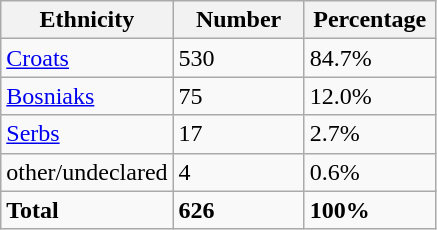<table class="wikitable">
<tr>
<th width="100px">Ethnicity</th>
<th width="80px">Number</th>
<th width="80px">Percentage</th>
</tr>
<tr>
<td><a href='#'>Croats</a></td>
<td>530</td>
<td>84.7%</td>
</tr>
<tr>
<td><a href='#'>Bosniaks</a></td>
<td>75</td>
<td>12.0%</td>
</tr>
<tr>
<td><a href='#'>Serbs</a></td>
<td>17</td>
<td>2.7%</td>
</tr>
<tr>
<td>other/undeclared</td>
<td>4</td>
<td>0.6%</td>
</tr>
<tr>
<td><strong>Total</strong></td>
<td><strong>626</strong></td>
<td><strong>100%</strong></td>
</tr>
</table>
